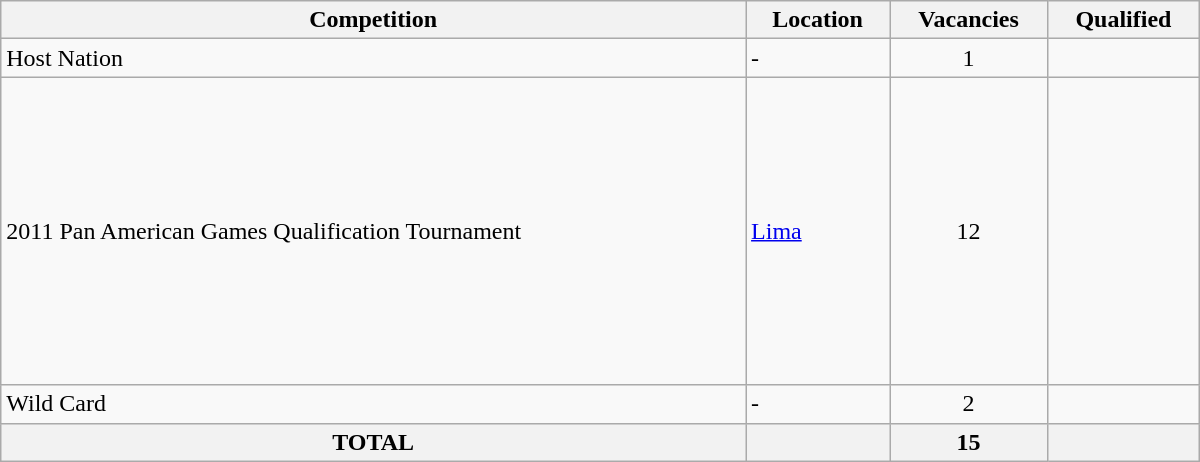<table class = "wikitable" width=800>
<tr>
<th>Competition</th>
<th>Location</th>
<th>Vacancies</th>
<th>Qualified</th>
</tr>
<tr>
<td>Host Nation</td>
<td>-</td>
<td align="center">1</td>
<td></td>
</tr>
<tr>
<td>2011 Pan American Games Qualification Tournament</td>
<td> <a href='#'>Lima</a></td>
<td align="center">12</td>
<td><br><br><br><br><br><br><br><br><br><br><br></td>
</tr>
<tr>
<td>Wild Card</td>
<td>-</td>
<td align="center">2</td>
<td> <br> </td>
</tr>
<tr>
<th>TOTAL</th>
<th colspan="1"></th>
<th>15</th>
<th></th>
</tr>
</table>
